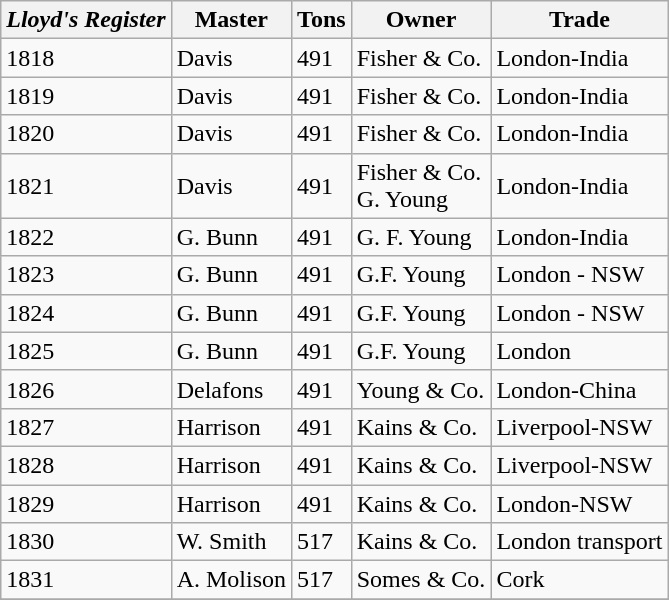<table class="wikitable sortable" border="1">
<tr>
<th><em>Lloyd's Register</em></th>
<th>Master</th>
<th>Tons</th>
<th>Owner</th>
<th>Trade</th>
</tr>
<tr>
<td>1818</td>
<td>Davis</td>
<td>491</td>
<td>Fisher & Co.</td>
<td>London-India</td>
</tr>
<tr>
<td>1819</td>
<td>Davis</td>
<td>491</td>
<td>Fisher & Co.</td>
<td>London-India</td>
</tr>
<tr>
<td>1820</td>
<td>Davis</td>
<td>491</td>
<td>Fisher & Co.</td>
<td>London-India</td>
</tr>
<tr>
<td>1821</td>
<td>Davis</td>
<td>491</td>
<td>Fisher & Co.<br>G. Young</td>
<td>London-India</td>
</tr>
<tr>
<td>1822</td>
<td>G. Bunn</td>
<td>491</td>
<td>G. F. Young</td>
<td>London-India</td>
</tr>
<tr>
<td>1823</td>
<td>G. Bunn</td>
<td>491</td>
<td>G.F. Young</td>
<td>London - NSW</td>
</tr>
<tr>
<td>1824</td>
<td>G. Bunn</td>
<td>491</td>
<td>G.F. Young</td>
<td>London - NSW</td>
</tr>
<tr>
<td>1825</td>
<td>G. Bunn</td>
<td>491</td>
<td>G.F. Young</td>
<td>London</td>
</tr>
<tr>
<td>1826</td>
<td>Delafons</td>
<td>491</td>
<td>Young & Co.</td>
<td>London-China</td>
</tr>
<tr>
<td>1827</td>
<td>Harrison</td>
<td>491</td>
<td>Kains & Co.</td>
<td>Liverpool-NSW</td>
</tr>
<tr>
<td>1828</td>
<td>Harrison</td>
<td>491</td>
<td>Kains & Co.</td>
<td>Liverpool-NSW</td>
</tr>
<tr>
<td>1829</td>
<td>Harrison</td>
<td>491</td>
<td>Kains & Co.</td>
<td>London-NSW</td>
</tr>
<tr>
<td>1830</td>
<td>W. Smith</td>
<td>517</td>
<td>Kains & Co.</td>
<td>London transport</td>
</tr>
<tr>
<td>1831</td>
<td>A. Molison</td>
<td>517</td>
<td>Somes & Co.</td>
<td>Cork</td>
</tr>
<tr>
</tr>
</table>
